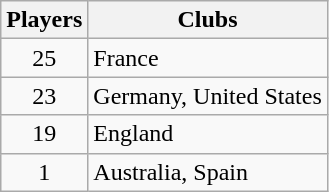<table class="wikitable">
<tr>
<th>Players</th>
<th>Clubs</th>
</tr>
<tr>
<td align="center">25</td>
<td> France</td>
</tr>
<tr>
<td align="center">23</td>
<td> Germany,  United States</td>
</tr>
<tr>
<td align="center">19</td>
<td> England</td>
</tr>
<tr>
<td align="center">1</td>
<td> Australia,  Spain</td>
</tr>
</table>
